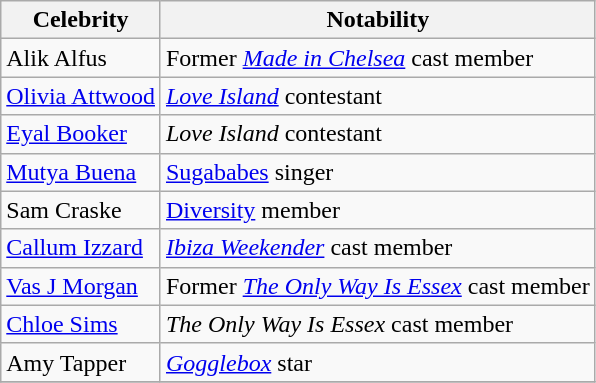<table class="wikitable sortable">
<tr>
<th>Celebrity</th>
<th>Notability</th>
</tr>
<tr>
<td>Alik Alfus</td>
<td>Former <em><a href='#'>Made in Chelsea</a></em> cast member</td>
</tr>
<tr>
<td><a href='#'>Olivia Attwood</a></td>
<td><em><a href='#'>Love Island</a></em> contestant</td>
</tr>
<tr>
<td><a href='#'>Eyal Booker</a></td>
<td><em>Love Island</em> contestant</td>
</tr>
<tr>
<td><a href='#'>Mutya Buena</a></td>
<td><a href='#'>Sugababes</a> singer</td>
</tr>
<tr>
<td>Sam Craske</td>
<td><a href='#'>Diversity</a> member</td>
</tr>
<tr>
<td><a href='#'>Callum Izzard</a></td>
<td><em><a href='#'>Ibiza Weekender</a></em> cast member</td>
</tr>
<tr>
<td><a href='#'>Vas J Morgan</a></td>
<td>Former <em><a href='#'>The Only Way Is Essex</a></em> cast member</td>
</tr>
<tr>
<td><a href='#'>Chloe Sims</a></td>
<td><em>The Only Way Is Essex</em> cast member</td>
</tr>
<tr>
<td>Amy Tapper</td>
<td><em><a href='#'>Gogglebox</a></em> star</td>
</tr>
<tr>
</tr>
</table>
